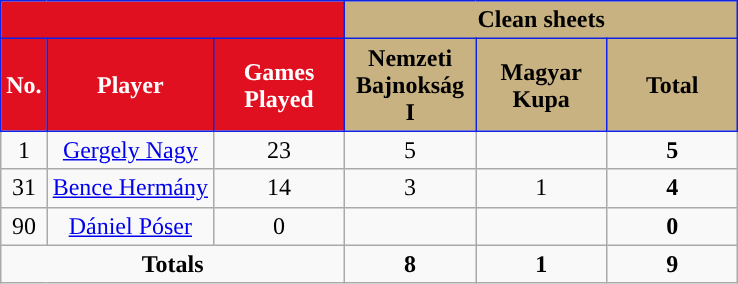<table class="wikitable sortable alternance" style="text-align:center">
<tr>
<th colspan="3" style="background:#E01020;border:1px solid #0E22E9"></th>
<th colspan="4" style="background:#C8B281;color:black;border:1px solid #0E22E9">Clean sheets</th>
</tr>
<tr>
<th style="background-color:#E01020;color:white;border:1px solid #0E22E9">No.</th>
<th style="background-color:#E01020;color:white;border:1px solid #0E22E9">Player</th>
<th width=80 style="background-color:#E01020;color:white;border:1px solid #0E22E9">Games Played</th>
<th width=80 style="background-color:#C8B281;color:black;border:1px solid #0E22E9">Nemzeti Bajnokság I</th>
<th width=80 style="background-color:#C8B281;color:black;border:1px solid #0E22E9">Magyar Kupa</th>
<th width=80 style="background-color:#C8B281;color:black;border:1px solid #0E22E9">Total</th>
</tr>
<tr>
<td>1</td>
<td> <a href='#'>Gergely Nagy</a></td>
<td>23</td>
<td>5</td>
<td></td>
<td><strong>5</strong></td>
</tr>
<tr>
<td>31</td>
<td> <a href='#'>Bence Hermány</a></td>
<td>14</td>
<td>3</td>
<td>1</td>
<td><strong>4</strong></td>
</tr>
<tr>
<td>90</td>
<td> <a href='#'>Dániel Póser</a></td>
<td>0</td>
<td></td>
<td></td>
<td><strong>0</strong></td>
</tr>
<tr class="sortbottom">
<td colspan="3"><strong>Totals</strong></td>
<td><strong>8</strong></td>
<td><strong>1</strong></td>
<td><strong>9</strong></td>
</tr>
</table>
